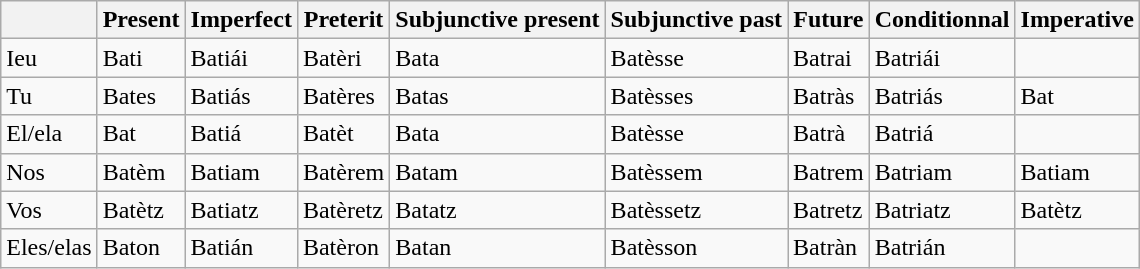<table class = "wikitable">
<tr>
<th></th>
<th>Present</th>
<th>Imperfect</th>
<th>Preterit</th>
<th>Subjunctive present</th>
<th>Subjunctive past</th>
<th>Future</th>
<th>Conditionnal</th>
<th>Imperative</th>
</tr>
<tr>
<td>Ieu</td>
<td>Bati</td>
<td>Batiái</td>
<td>Batèri</td>
<td>Bata</td>
<td>Batèsse</td>
<td>Batrai</td>
<td>Batriái</td>
<td></td>
</tr>
<tr>
<td>Tu</td>
<td>Bates</td>
<td>Batiás</td>
<td>Batères</td>
<td>Batas</td>
<td>Batèsses</td>
<td>Batràs</td>
<td>Batriás</td>
<td>Bat</td>
</tr>
<tr>
<td>El/ela</td>
<td>Bat</td>
<td>Batiá</td>
<td>Batèt</td>
<td>Bata</td>
<td>Batèsse</td>
<td>Batrà</td>
<td>Batriá</td>
<td></td>
</tr>
<tr>
<td>Nos</td>
<td>Batèm</td>
<td>Batiam</td>
<td>Batèrem</td>
<td>Batam</td>
<td>Batèssem</td>
<td>Batrem</td>
<td>Batriam</td>
<td>Batiam</td>
</tr>
<tr>
<td>Vos</td>
<td>Batètz</td>
<td>Batiatz</td>
<td>Batèretz</td>
<td>Batatz</td>
<td>Batèssetz</td>
<td>Batretz</td>
<td>Batriatz</td>
<td>Batètz</td>
</tr>
<tr>
<td>Eles/elas</td>
<td>Baton</td>
<td>Batián</td>
<td>Batèron</td>
<td>Batan</td>
<td>Batèsson</td>
<td>Batràn</td>
<td>Batrián</td>
<td></td>
</tr>
</table>
